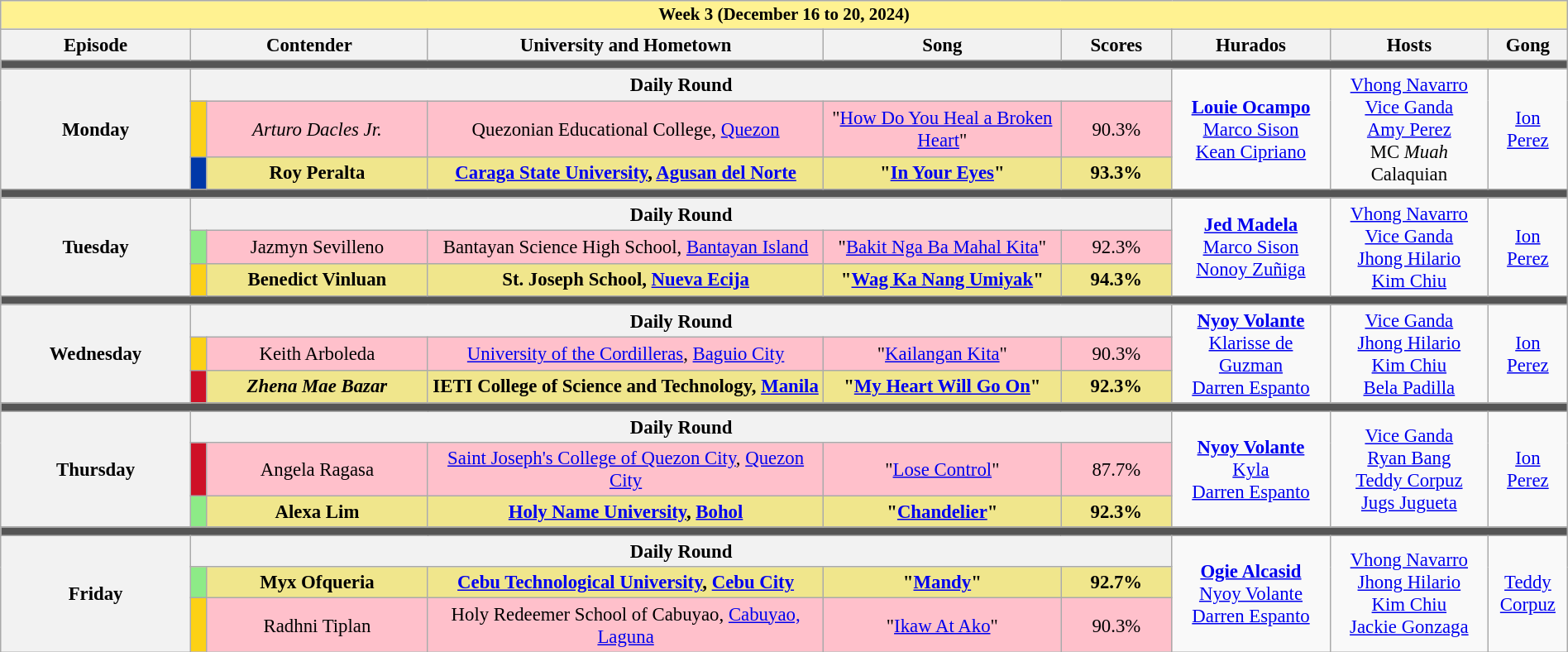<table class="wikitable mw-collapsible mw-collapsed" style="width:100%; text-align:center; font-size:95%;">
<tr>
<th colspan="9" style="background-color:#fff291;font-size:14px">Week 3 (December 16 to 20, 2024)</th>
</tr>
<tr>
<th width="12%">Episode</th>
<th colspan="2" width="15%">Contender</th>
<th width="25%">University and Hometown</th>
<th width="15%">Song</th>
<th width="7%">Scores</th>
<th width="10%">Hurados</th>
<th width="10%">Hosts</th>
<th width="05%">Gong</th>
</tr>
<tr>
<td colspan="9" style="background:#555;"></td>
</tr>
<tr>
<th rowspan="3">Monday<br></th>
<th colspan="5">Daily Round</th>
<td rowspan="3"><strong><a href='#'>Louie Ocampo</a></strong><br><a href='#'>Marco Sison</a><br><a href='#'>Kean Cipriano</a></td>
<td rowspan="3"><a href='#'>Vhong Navarro</a><br><a href='#'>Vice Ganda</a><br><a href='#'>Amy Perez</a><br>MC <em>Muah</em> Calaquian</td>
<td rowspan="3"><a href='#'>Ion Perez</a></td>
</tr>
<tr style="background:pink">
<td width="01%" style="background:#FCD116"></td>
<td><em>Arturo Dacles Jr.</em></td>
<td>Quezonian Educational College, <a href='#'>Quezon</a></td>
<td>"<a href='#'>How Do You Heal a Broken Heart</a>"</td>
<td>90.3%</td>
</tr>
<tr style="background:Khaki">
<td width="01%" style="background:#0038A8"></td>
<td><strong>Roy Peralta</strong></td>
<td><strong><a href='#'>Caraga State University</a>, <a href='#'>Agusan del Norte</a></strong></td>
<td><strong>"<a href='#'>In Your Eyes</a>"</strong></td>
<td><strong>93.3%</strong></td>
</tr>
<tr>
<td colspan="9" style="background:#555;"></td>
</tr>
<tr>
<th rowspan="3">Tuesday<br></th>
<th colspan="5">Daily Round</th>
<td rowspan="3"><strong><a href='#'>Jed Madela</a></strong><br><a href='#'>Marco Sison</a><br><a href='#'>Nonoy Zuñiga</a></td>
<td rowspan="3"><a href='#'>Vhong Navarro</a><br><a href='#'>Vice Ganda</a><br><a href='#'>Jhong Hilario</a><br><a href='#'>Kim Chiu</a></td>
<td rowspan="3"><a href='#'>Ion Perez</a></td>
</tr>
<tr style="background:pink">
<td width="01%" style="background:#8deb87"></td>
<td>Jazmyn Sevilleno</td>
<td>Bantayan Science High School, <a href='#'>Bantayan Island</a></td>
<td>"<a href='#'>Bakit Nga Ba Mahal Kita</a>"</td>
<td>92.3%</td>
</tr>
<tr style="background:Khaki">
<td width="01%" style="background:#FCD116"></td>
<td><strong>Benedict Vinluan</strong></td>
<td><strong>St. Joseph School, <a href='#'>Nueva Ecija</a></strong></td>
<td><strong>"<a href='#'>Wag Ka Nang Umiyak</a>"</strong></td>
<td><strong>94.3%</strong></td>
</tr>
<tr>
<td colspan="9" style="background:#555;"></td>
</tr>
<tr>
<th rowspan="3">Wednesday<br></th>
<th colspan="5">Daily Round</th>
<td rowspan="3"><strong><a href='#'>Nyoy Volante</a></strong><br><a href='#'>Klarisse de Guzman</a><br><a href='#'>Darren Espanto</a></td>
<td rowspan="3"><a href='#'>Vice Ganda</a><br><a href='#'>Jhong Hilario</a><br><a href='#'>Kim Chiu</a><br><a href='#'>Bela Padilla</a></td>
<td rowspan="3"><a href='#'>Ion Perez</a></td>
</tr>
<tr style="background:pink">
<td width="01%" style="background:#FCD116"></td>
<td>Keith Arboleda</td>
<td><a href='#'>University of the Cordilleras</a>, <a href='#'>Baguio City</a></td>
<td>"<a href='#'>Kailangan Kita</a>"</td>
<td>90.3%</td>
</tr>
<tr style="background:Khaki">
<td width="01%" style="background:#CE1126"></td>
<td><strong><em>Zhena Mae Bazar</em></strong></td>
<td><strong>IETI College of Science and Technology, <a href='#'>Manila</a></strong></td>
<td><strong>"<a href='#'>My Heart Will Go On</a>"</strong></td>
<td><strong>92.3%</strong></td>
</tr>
<tr>
<td colspan="9" style="background:#555;"></td>
</tr>
<tr>
<th rowspan="3">Thursday<br></th>
<th colspan="5">Daily Round</th>
<td rowspan="3"><strong><a href='#'>Nyoy Volante</a></strong><br><a href='#'>Kyla</a><br><a href='#'>Darren Espanto</a></td>
<td rowspan="3"><a href='#'>Vice Ganda</a><br><a href='#'>Ryan Bang</a><br><a href='#'>Teddy Corpuz</a><br><a href='#'>Jugs Jugueta</a></td>
<td rowspan="3"><a href='#'>Ion Perez</a></td>
</tr>
<tr style="background:pink">
<td width="01%" style="background:#CE1126"></td>
<td>Angela Ragasa</td>
<td><a href='#'>Saint Joseph's College of Quezon City</a>, <a href='#'>Quezon City</a></td>
<td>"<a href='#'>Lose Control</a>"</td>
<td>87.7%</td>
</tr>
<tr style="background:Khaki">
<td width="01%" style="background:#8deb87"></td>
<td><strong>Alexa Lim</strong></td>
<td><strong><a href='#'>Holy Name University</a>, <a href='#'>Bohol</a></strong></td>
<td><strong>"<a href='#'>Chandelier</a>"</strong></td>
<td><strong>92.3%</strong></td>
</tr>
<tr>
<td colspan="9" style="background:#555;"></td>
</tr>
<tr>
<th rowspan="3">Friday<br></th>
<th colspan="5">Daily Round</th>
<td rowspan="3"><strong><a href='#'>Ogie Alcasid</a></strong><br><a href='#'>Nyoy Volante</a><br><a href='#'>Darren Espanto</a></td>
<td rowspan="3"><a href='#'>Vhong Navarro</a><br><a href='#'>Jhong Hilario</a><br><a href='#'>Kim Chiu</a><br><a href='#'>Jackie Gonzaga</a></td>
<td rowspan="3"><a href='#'>Teddy Corpuz</a></td>
</tr>
<tr style="background:Khaki">
<td width="01%" style="background:#8deb87"></td>
<td><strong>Myx Ofqueria</strong></td>
<td><strong><a href='#'>Cebu Technological University</a>, <a href='#'>Cebu City</a></strong></td>
<td><strong>"<a href='#'>Mandy</a>"</strong></td>
<td><strong>92.7%</strong></td>
</tr>
<tr style="background:pink">
<td width="01%" style="background:#FCD116"></td>
<td>Radhni Tiplan</td>
<td>Holy Redeemer School of Cabuyao, <a href='#'>Cabuyao, Laguna</a></td>
<td>"<a href='#'>Ikaw At Ako</a>"</td>
<td>90.3%</td>
</tr>
</table>
